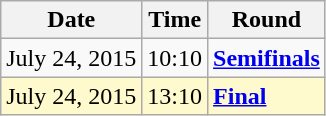<table class="wikitable">
<tr>
<th>Date</th>
<th>Time</th>
<th>Round</th>
</tr>
<tr>
<td>July 24, 2015</td>
<td>10:10</td>
<td><strong><a href='#'>Semifinals</a></strong></td>
</tr>
<tr style=background:lemonchiffon>
<td>July 24, 2015</td>
<td>13:10</td>
<td><strong><a href='#'>Final</a></strong></td>
</tr>
</table>
